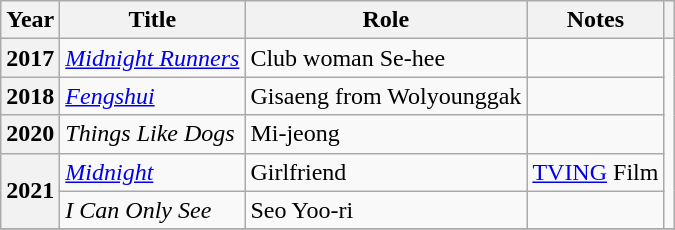<table class="wikitable sortable plainrowheaders">
<tr>
<th scope="col">Year</th>
<th scope="col">Title</th>
<th scope="col">Role</th>
<th scope="col">Notes</th>
<th scope="col" class="unsortable"></th>
</tr>
<tr>
<th scope="row">2017</th>
<td><em><a href='#'>Midnight Runners</a></em></td>
<td>Club woman Se-hee</td>
<td></td>
<td rowspan=5></td>
</tr>
<tr>
<th scope="row">2018</th>
<td><em><a href='#'>Fengshui</a></em></td>
<td>Gisaeng from Wolyounggak</td>
<td></td>
</tr>
<tr>
<th scope="row">2020</th>
<td><em>Things Like Dogs</em></td>
<td>Mi-jeong</td>
<td></td>
</tr>
<tr>
<th scope="row" rowspan=2>2021</th>
<td><em><a href='#'>Midnight</a></em></td>
<td>Girlfriend</td>
<td><a href='#'>TVING</a> Film</td>
</tr>
<tr>
<td><em>I Can Only See</em></td>
<td>Seo Yoo-ri</td>
<td></td>
</tr>
<tr>
</tr>
</table>
